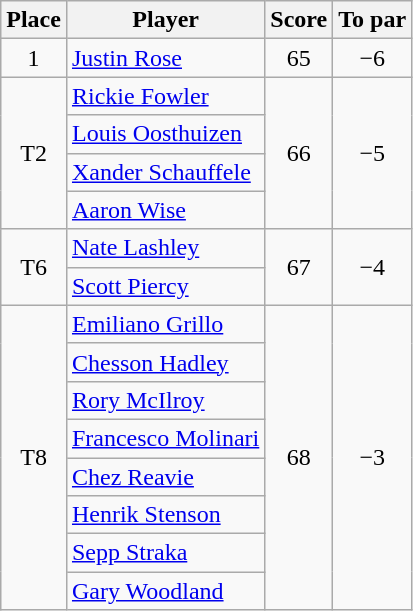<table class="wikitable">
<tr>
<th>Place</th>
<th>Player</th>
<th>Score</th>
<th>To par</th>
</tr>
<tr>
<td align=center>1</td>
<td> <a href='#'>Justin Rose</a></td>
<td align=center>65</td>
<td align=center>−6</td>
</tr>
<tr>
<td rowspan=4 align=center>T2</td>
<td> <a href='#'>Rickie Fowler</a></td>
<td rowspan=4 align=center>66</td>
<td rowspan=4 align=center>−5</td>
</tr>
<tr>
<td> <a href='#'>Louis Oosthuizen</a></td>
</tr>
<tr>
<td> <a href='#'>Xander Schauffele</a></td>
</tr>
<tr>
<td> <a href='#'>Aaron Wise</a></td>
</tr>
<tr>
<td rowspan=2 align=center>T6</td>
<td> <a href='#'>Nate Lashley</a></td>
<td rowspan=2 align=center>67</td>
<td rowspan=2 align=center>−4</td>
</tr>
<tr>
<td> <a href='#'>Scott Piercy</a></td>
</tr>
<tr>
<td rowspan=8 align=center>T8</td>
<td> <a href='#'>Emiliano Grillo</a></td>
<td rowspan=8 align=center>68</td>
<td rowspan=8 align=center>−3</td>
</tr>
<tr>
<td> <a href='#'>Chesson Hadley</a></td>
</tr>
<tr>
<td> <a href='#'>Rory McIlroy</a></td>
</tr>
<tr>
<td> <a href='#'>Francesco Molinari</a></td>
</tr>
<tr>
<td> <a href='#'>Chez Reavie</a></td>
</tr>
<tr>
<td> <a href='#'>Henrik Stenson</a></td>
</tr>
<tr>
<td> <a href='#'>Sepp Straka</a></td>
</tr>
<tr>
<td> <a href='#'>Gary Woodland</a></td>
</tr>
</table>
